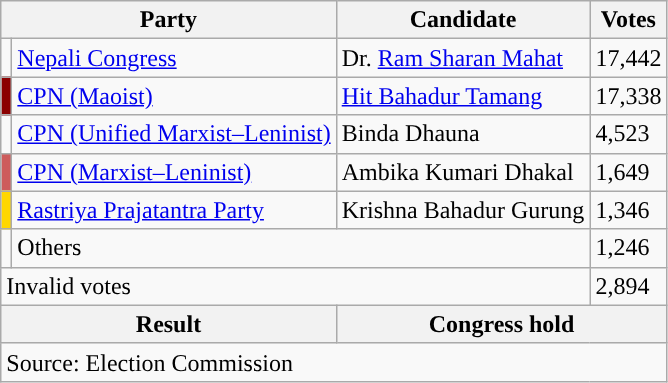<table class="wikitable">
<tr>
<th colspan="2">Party</th>
<th>Candidate</th>
<th>Votes</th>
</tr>
<tr>
<td style="background-color:"></td>
<td><a href='#'>Nepali Congress</a></td>
<td>Dr. <a href='#'>Ram Sharan Mahat</a></td>
<td>17,442</td>
</tr>
<tr>
<td style="background-color:darkred"></td>
<td><a href='#'>CPN (Maoist)</a></td>
<td><a href='#'>Hit Bahadur Tamang</a></td>
<td>17,338</td>
</tr>
<tr>
<td style="background-color:"></td>
<td><a href='#'>CPN (Unified Marxist–Leninist)</a></td>
<td>Binda Dhauna</td>
<td>4,523</td>
</tr>
<tr>
<td style="background-color:indianred"></td>
<td><a href='#'>CPN (Marxist–Leninist)</a></td>
<td>Ambika Kumari Dhakal</td>
<td>1,649</td>
</tr>
<tr>
<td style="background-color:gold"></td>
<td><a href='#'>Rastriya Prajatantra Party</a></td>
<td>Krishna Bahadur Gurung</td>
<td>1,346</td>
</tr>
<tr>
<td></td>
<td colspan="2">Others</td>
<td>1,246</td>
</tr>
<tr>
<td colspan="3">Invalid votes</td>
<td>2,894</td>
</tr>
<tr>
<th colspan="2">Result</th>
<th colspan="2">Congress hold</th>
</tr>
<tr>
<td colspan="4">Source: Election Commission</td>
</tr>
</table>
